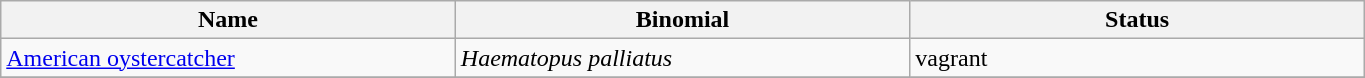<table width=72% class="wikitable">
<tr>
<th width=24%>Name</th>
<th width=24%>Binomial</th>
<th width=24%>Status</th>
</tr>
<tr>
<td><a href='#'>American oystercatcher</a></td>
<td><em>Haematopus palliatus</em></td>
<td>vagrant</td>
</tr>
<tr>
</tr>
</table>
